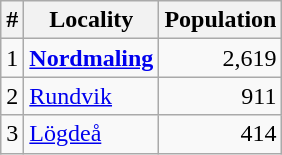<table class="wikitable">
<tr>
<th>#</th>
<th>Locality</th>
<th>Population</th>
</tr>
<tr>
<td>1</td>
<td><strong><a href='#'>Nordmaling</a></strong></td>
<td align="right">2,619</td>
</tr>
<tr>
<td>2</td>
<td><a href='#'>Rundvik</a></td>
<td align="right">911</td>
</tr>
<tr>
<td>3</td>
<td><a href='#'>Lögdeå</a></td>
<td align="right">414</td>
</tr>
</table>
